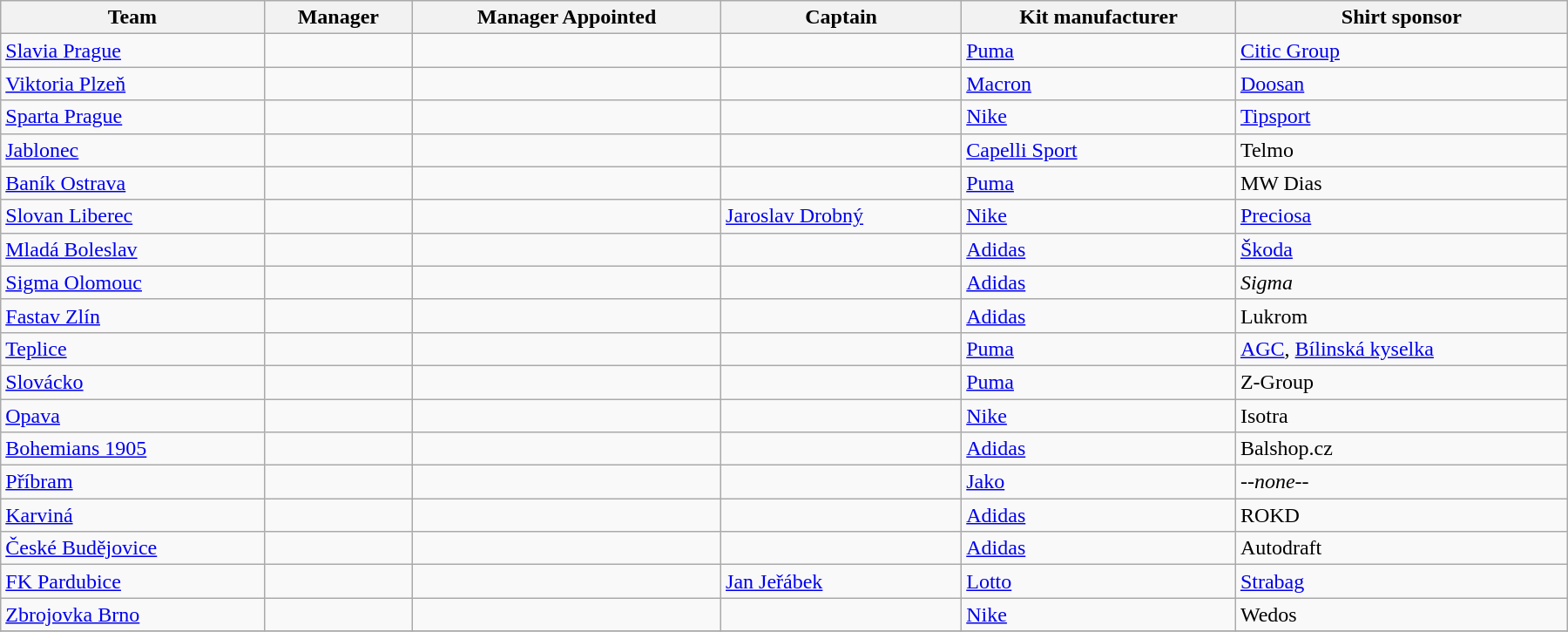<table width="1200" class="wikitable sortable">
<tr>
<th>Team</th>
<th>Manager</th>
<th align=centre>Manager Appointed</th>
<th>Captain</th>
<th>Kit manufacturer</th>
<th>Shirt sponsor</th>
</tr>
<tr>
<td><a href='#'>Slavia Prague</a></td>
<td> </td>
<td></td>
<td> </td>
<td><a href='#'>Puma</a></td>
<td><a href='#'>Citic Group</a></td>
</tr>
<tr>
<td><a href='#'>Viktoria Plzeň</a></td>
<td> </td>
<td></td>
<td> </td>
<td><a href='#'>Macron</a></td>
<td><a href='#'>Doosan</a></td>
</tr>
<tr>
<td><a href='#'>Sparta Prague</a></td>
<td> </td>
<td></td>
<td> </td>
<td><a href='#'>Nike</a></td>
<td><a href='#'>Tipsport</a></td>
</tr>
<tr>
<td><a href='#'>Jablonec</a></td>
<td> </td>
<td></td>
<td> </td>
<td><a href='#'>Capelli Sport</a></td>
<td>Telmo</td>
</tr>
<tr>
<td><a href='#'>Baník Ostrava</a></td>
<td> </td>
<td></td>
<td> </td>
<td><a href='#'>Puma</a></td>
<td>MW Dias</td>
</tr>
<tr>
<td><a href='#'>Slovan Liberec</a></td>
<td> </td>
<td></td>
<td> <a href='#'>Jaroslav Drobný</a></td>
<td><a href='#'>Nike</a></td>
<td><a href='#'>Preciosa</a></td>
</tr>
<tr>
<td><a href='#'>Mladá Boleslav</a></td>
<td> </td>
<td></td>
<td> </td>
<td><a href='#'>Adidas</a></td>
<td><a href='#'>Škoda</a></td>
</tr>
<tr>
<td><a href='#'>Sigma Olomouc</a></td>
<td> </td>
<td></td>
<td> </td>
<td><a href='#'>Adidas</a></td>
<td><em>Sigma</em></td>
</tr>
<tr>
<td><a href='#'>Fastav Zlín</a></td>
<td> </td>
<td></td>
<td> </td>
<td><a href='#'>Adidas</a></td>
<td>Lukrom</td>
</tr>
<tr>
<td><a href='#'>Teplice</a></td>
<td> </td>
<td></td>
<td> </td>
<td><a href='#'>Puma</a></td>
<td><a href='#'>AGC</a>, <a href='#'>Bílinská kyselka</a></td>
</tr>
<tr>
<td><a href='#'>Slovácko</a></td>
<td> </td>
<td></td>
<td> </td>
<td><a href='#'>Puma</a></td>
<td>Z-Group</td>
</tr>
<tr>
<td><a href='#'>Opava</a></td>
<td> </td>
<td></td>
<td> </td>
<td><a href='#'>Nike</a></td>
<td>Isotra</td>
</tr>
<tr>
<td><a href='#'>Bohemians 1905</a></td>
<td> </td>
<td></td>
<td> </td>
<td><a href='#'>Adidas</a></td>
<td>Balshop.cz</td>
</tr>
<tr>
<td><a href='#'>Příbram</a></td>
<td> </td>
<td></td>
<td> </td>
<td><a href='#'>Jako</a></td>
<td><em>--none--</em></td>
</tr>
<tr>
<td><a href='#'>Karviná</a></td>
<td> </td>
<td></td>
<td> </td>
<td><a href='#'>Adidas</a></td>
<td>ROKD</td>
</tr>
<tr>
<td><a href='#'>České Budějovice</a></td>
<td> </td>
<td></td>
<td> </td>
<td><a href='#'>Adidas</a></td>
<td>Autodraft</td>
</tr>
<tr>
<td><a href='#'>FK Pardubice</a></td>
<td> </td>
<td></td>
<td> <a href='#'>Jan Jeřábek</a></td>
<td><a href='#'>Lotto</a></td>
<td><a href='#'>Strabag</a></td>
</tr>
<tr>
<td><a href='#'>Zbrojovka Brno</a></td>
<td>  </td>
<td></td>
<td> </td>
<td><a href='#'>Nike</a></td>
<td>Wedos</td>
</tr>
<tr>
</tr>
</table>
